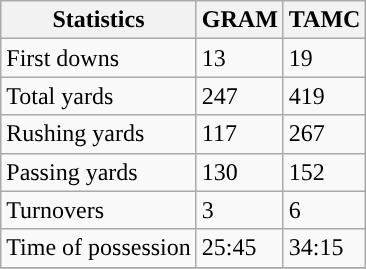<table class="wikitable" style="float: left;">
<tr>
<th>Statistics</th>
<th>GRAM</th>
<th>TAMC</th>
</tr>
<tr>
<td>First downs</td>
<td>13</td>
<td>19</td>
</tr>
<tr>
<td>Total yards</td>
<td>247</td>
<td>419</td>
</tr>
<tr>
<td>Rushing yards</td>
<td>117</td>
<td>267</td>
</tr>
<tr>
<td>Passing yards</td>
<td>130</td>
<td>152</td>
</tr>
<tr>
<td>Turnovers</td>
<td>3</td>
<td>6</td>
</tr>
<tr>
<td>Time of possession</td>
<td>25:45</td>
<td>34:15</td>
</tr>
<tr>
</tr>
</table>
